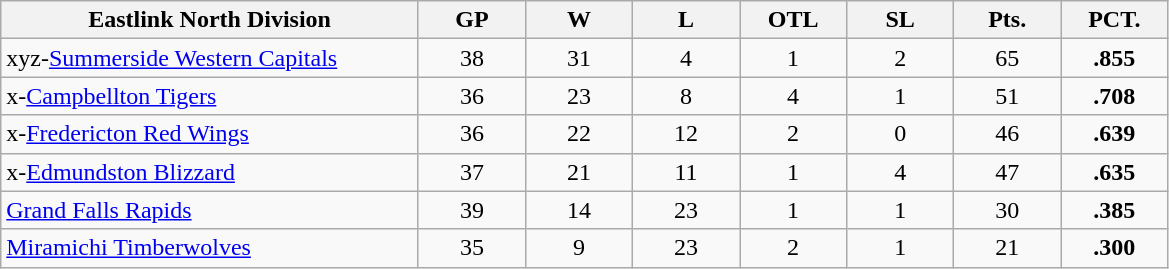<table class="wikitable sortable">
<tr>
<td class="unsortable" align=center bgcolor=#F2F2F2 style="width: 16.94em"><strong>Eastlink North Division</strong></td>
<th style="width: 4em">GP</th>
<th style="width: 4em">W</th>
<th style="width: 4em">L</th>
<th style="width: 4em">OTL</th>
<th style="width: 4em">SL</th>
<th style="width: 4em">Pts.</th>
<th style="width: 4em">PCT.</th>
</tr>
<tr align=center>
<td align=left>xyz-<a href='#'>Summerside Western Capitals</a></td>
<td>38</td>
<td>31</td>
<td>4</td>
<td>1</td>
<td>2</td>
<td>65</td>
<td><strong>.855</strong></td>
</tr>
<tr align=center>
<td align=left>x-<a href='#'>Campbellton Tigers</a></td>
<td>36</td>
<td>23</td>
<td>8</td>
<td>4</td>
<td>1</td>
<td>51</td>
<td><strong>.708</strong></td>
</tr>
<tr align=center>
<td align=left>x-<a href='#'>Fredericton Red Wings</a></td>
<td>36</td>
<td>22</td>
<td>12</td>
<td>2</td>
<td>0</td>
<td>46</td>
<td><strong>.639</strong></td>
</tr>
<tr align=center>
<td align=left>x-<a href='#'>Edmundston Blizzard</a></td>
<td>37</td>
<td>21</td>
<td>11</td>
<td>1</td>
<td>4</td>
<td>47</td>
<td><strong>.635</strong></td>
</tr>
<tr align=center>
<td align=left><a href='#'>Grand Falls Rapids</a></td>
<td>39</td>
<td>14</td>
<td>23</td>
<td>1</td>
<td>1</td>
<td>30</td>
<td><strong>.385</strong></td>
</tr>
<tr align=center>
<td align=left><a href='#'>Miramichi Timberwolves</a></td>
<td>35</td>
<td>9</td>
<td>23</td>
<td>2</td>
<td>1</td>
<td>21</td>
<td><strong>.300</strong></td>
</tr>
</table>
